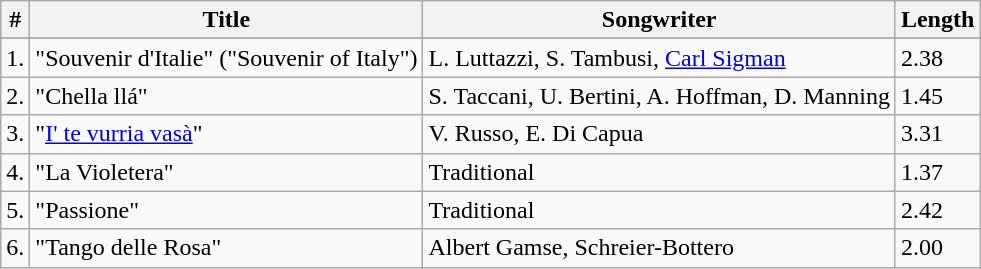<table class="wikitable">
<tr>
<th>#</th>
<th>Title</th>
<th>Songwriter</th>
<th>Length</th>
</tr>
<tr bgcolor="#ebf5ff">
</tr>
<tr>
<td>1.</td>
<td>"Souvenir d'Italie" ("Souvenir of Italy")</td>
<td>L. Luttazzi, S. Tambusi, <a href='#'>Carl Sigman</a></td>
<td>2.38</td>
</tr>
<tr>
<td>2.</td>
<td>"Chella llá"</td>
<td>S. Taccani, U. Bertini, A. Hoffman, D. Manning</td>
<td>1.45</td>
</tr>
<tr>
<td>3.</td>
<td>"<a href='#'>I' te vurria vasà</a>"</td>
<td>V. Russo, E. Di Capua</td>
<td>3.31</td>
</tr>
<tr>
<td>4.</td>
<td>"La Violetera"</td>
<td>Traditional</td>
<td>1.37</td>
</tr>
<tr>
<td>5.</td>
<td>"Passione"</td>
<td>Traditional</td>
<td>2.42</td>
</tr>
<tr>
<td>6.</td>
<td>"Tango delle Rosa"</td>
<td>Albert Gamse, Schreier-Bottero</td>
<td>2.00</td>
</tr>
</table>
